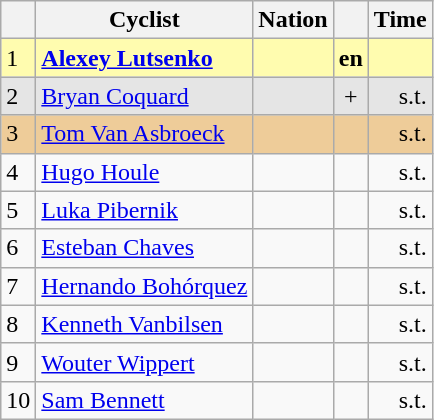<table class="wikitable">
<tr>
<th scope=col></th>
<th scope=col>Cyclist</th>
<th scope=col>Nation</th>
<th scope=col></th>
<th scope=col>Time</th>
</tr>
<tr bgcolor=fffcaf>
<td>1</td>
<td><strong><a href='#'>Alexey Lutsenko</a></strong></td>
<td><strong></strong></td>
<td align=center><strong>en</strong></td>
<td align=center><strong></strong></td>
</tr>
<tr bgcolor=e5e5e5>
<td>2</td>
<td><a href='#'>Bryan Coquard</a></td>
<td></td>
<td align=center>+</td>
<td align=right>s.t.</td>
</tr>
<tr bgcolor=eecc99>
<td>3</td>
<td><a href='#'>Tom Van Asbroeck</a></td>
<td></td>
<td></td>
<td align=right>s.t.</td>
</tr>
<tr>
<td>4</td>
<td><a href='#'>Hugo Houle</a></td>
<td></td>
<td></td>
<td align=right>s.t.</td>
</tr>
<tr>
<td>5</td>
<td><a href='#'>Luka Pibernik</a></td>
<td></td>
<td></td>
<td align=right>s.t.</td>
</tr>
<tr>
<td>6</td>
<td><a href='#'>Esteban Chaves</a></td>
<td></td>
<td></td>
<td align=right>s.t.</td>
</tr>
<tr>
<td>7</td>
<td><a href='#'>Hernando Bohórquez</a></td>
<td></td>
<td></td>
<td align=right>s.t.</td>
</tr>
<tr>
<td>8</td>
<td><a href='#'>Kenneth Vanbilsen</a></td>
<td></td>
<td></td>
<td align=right>s.t.</td>
</tr>
<tr>
<td>9</td>
<td><a href='#'>Wouter Wippert</a></td>
<td></td>
<td></td>
<td align=right>s.t.</td>
</tr>
<tr>
<td>10</td>
<td><a href='#'>Sam Bennett</a></td>
<td></td>
<td></td>
<td align=right>s.t.</td>
</tr>
</table>
